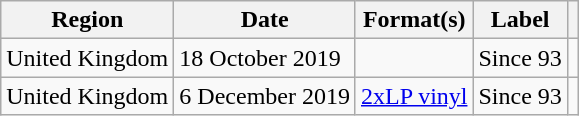<table class="wikitable plainrowheaders">
<tr>
<th scope="col">Region</th>
<th scope="col">Date</th>
<th scope="col">Format(s)</th>
<th scope="col">Label</th>
<th scope="col"></th>
</tr>
<tr>
<td>United Kingdom</td>
<td>18 October 2019</td>
<td></td>
<td>Since 93</td>
<td></td>
</tr>
<tr>
<td>United Kingdom</td>
<td>6 December 2019</td>
<td><a href='#'>2xLP vinyl</a></td>
<td>Since 93</td>
<td></td>
</tr>
</table>
